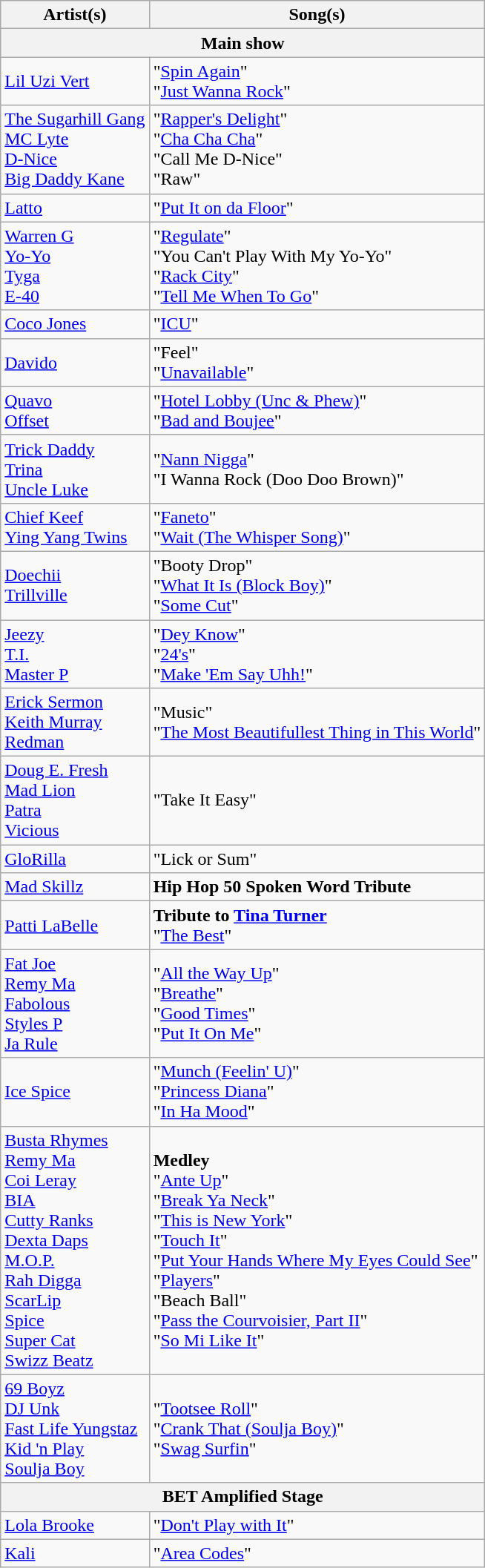<table class="wikitable">
<tr>
<th>Artist(s)</th>
<th>Song(s)</th>
</tr>
<tr>
<th colspan=2>Main show</th>
</tr>
<tr>
<td><a href='#'>Lil Uzi Vert</a></td>
<td>"<a href='#'>Spin Again</a>"<br>"<a href='#'>Just Wanna Rock</a>"</td>
</tr>
<tr>
<td><a href='#'>The Sugarhill Gang</a><br><a href='#'>MC Lyte</a><br><a href='#'>D-Nice</a><br><a href='#'>Big Daddy Kane</a></td>
<td>"<a href='#'>Rapper's Delight</a>"<br>"<a href='#'>Cha Cha Cha</a>"<br>"Call Me D-Nice"<br>"Raw"</td>
</tr>
<tr>
<td><a href='#'>Latto</a></td>
<td>"<a href='#'>Put It on da Floor</a>"</td>
</tr>
<tr>
<td><a href='#'>Warren G</a><br><a href='#'>Yo-Yo</a><br><a href='#'>Tyga</a><br><a href='#'>E-40</a></td>
<td>"<a href='#'>Regulate</a>"<br>"You Can't Play With My Yo-Yo"<br>"<a href='#'>Rack City</a>"<br>"<a href='#'>Tell Me When To Go</a>"</td>
</tr>
<tr>
<td><a href='#'>Coco Jones</a></td>
<td>"<a href='#'>ICU</a>"</td>
</tr>
<tr>
<td><a href='#'>Davido</a></td>
<td>"Feel"<br>"<a href='#'>Unavailable</a>"</td>
</tr>
<tr>
<td><a href='#'>Quavo</a><br><a href='#'>Offset</a></td>
<td>"<a href='#'>Hotel Lobby (Unc & Phew)</a>"<br>"<a href='#'>Bad and Boujee</a>"</td>
</tr>
<tr>
<td><a href='#'>Trick Daddy</a><br><a href='#'>Trina</a><br><a href='#'>Uncle Luke</a></td>
<td>"<a href='#'>Nann Nigga</a>"<br>"I Wanna Rock (Doo Doo Brown)"</td>
</tr>
<tr>
<td><a href='#'>Chief Keef</a><br><a href='#'>Ying Yang Twins</a></td>
<td>"<a href='#'>Faneto</a>"<br>"<a href='#'>Wait (The Whisper Song)</a>"</td>
</tr>
<tr>
<td><a href='#'>Doechii</a><br><a href='#'>Trillville</a></td>
<td>"Booty Drop"<br>"<a href='#'>What It Is (Block Boy)</a>"<br>"<a href='#'>Some Cut</a>"</td>
</tr>
<tr>
<td><a href='#'>Jeezy</a><br><a href='#'>T.I.</a><br><a href='#'>Master P</a></td>
<td>"<a href='#'>Dey Know</a>"<br>"<a href='#'>24's</a>"<br>"<a href='#'>Make 'Em Say Uhh!</a>"</td>
</tr>
<tr>
<td><a href='#'>Erick Sermon</a><br><a href='#'>Keith Murray</a><br><a href='#'>Redman</a></td>
<td>"Music"<br>"<a href='#'>The Most Beautifullest Thing in This World</a>"</td>
</tr>
<tr>
<td><a href='#'>Doug E. Fresh</a><br><a href='#'>Mad Lion</a><br><a href='#'>Patra</a><br><a href='#'>Vicious</a></td>
<td>"Take It Easy"</td>
</tr>
<tr>
<td><a href='#'>GloRilla</a></td>
<td>"Lick or Sum"</td>
</tr>
<tr>
<td><a href='#'>Mad Skillz</a></td>
<td><strong>Hip Hop 50 Spoken Word Tribute</strong></td>
</tr>
<tr>
<td><a href='#'>Patti LaBelle</a></td>
<td><strong>Tribute to <a href='#'>Tina Turner</a></strong><br>"<a href='#'>The Best</a>"</td>
</tr>
<tr>
<td><a href='#'>Fat Joe</a><br><a href='#'>Remy Ma</a><br><a href='#'>Fabolous</a><br><a href='#'>Styles P</a><br><a href='#'>Ja Rule</a></td>
<td>"<a href='#'>All the Way Up</a>"<br>"<a href='#'>Breathe</a>"<br>"<a href='#'>Good Times</a>"<br>"<a href='#'>Put It On Me</a>"</td>
</tr>
<tr>
<td><a href='#'>Ice Spice</a></td>
<td>"<a href='#'>Munch (Feelin' U)</a>"<br>"<a href='#'>Princess Diana</a>"<br>"<a href='#'>In Ha Mood</a>"</td>
</tr>
<tr>
<td><a href='#'>Busta Rhymes</a><br><a href='#'>Remy Ma</a><br><a href='#'>Coi Leray</a><br><a href='#'>BIA</a><br><a href='#'>Cutty Ranks</a><br><a href='#'>Dexta Daps</a><br><a href='#'>M.O.P.</a><br><a href='#'>Rah Digga</a><br><a href='#'>ScarLip</a><br><a href='#'>Spice</a><br><a href='#'>Super Cat</a><br><a href='#'>Swizz Beatz</a></td>
<td><strong>Medley</strong><br>"<a href='#'>Ante Up</a>"<br>"<a href='#'>Break Ya Neck</a>"<br>"<a href='#'>This is New York</a>"<br>"<a href='#'>Touch It</a>"<br>"<a href='#'>Put Your Hands Where My Eyes Could See</a>"<br>"<a href='#'>Players</a>"<br>"Beach Ball"<br>"<a href='#'>Pass the Courvoisier, Part II</a>"<br>"<a href='#'>So Mi Like It</a>"</td>
</tr>
<tr>
<td><a href='#'>69 Boyz</a><br><a href='#'>DJ Unk</a><br><a href='#'>Fast Life Yungstaz</a><br><a href='#'>Kid 'n Play</a><br><a href='#'>Soulja Boy</a></td>
<td>"<a href='#'>Tootsee Roll</a>"<br>"<a href='#'>Crank That (Soulja Boy)</a>"<br>"<a href='#'>Swag Surfin</a>"</td>
</tr>
<tr>
<th colspan="2">BET Amplified Stage</th>
</tr>
<tr>
<td><a href='#'>Lola Brooke</a></td>
<td>"<a href='#'>Don't Play with It</a>"</td>
</tr>
<tr>
<td><a href='#'>Kali</a></td>
<td>"<a href='#'>Area Codes</a>"</td>
</tr>
</table>
